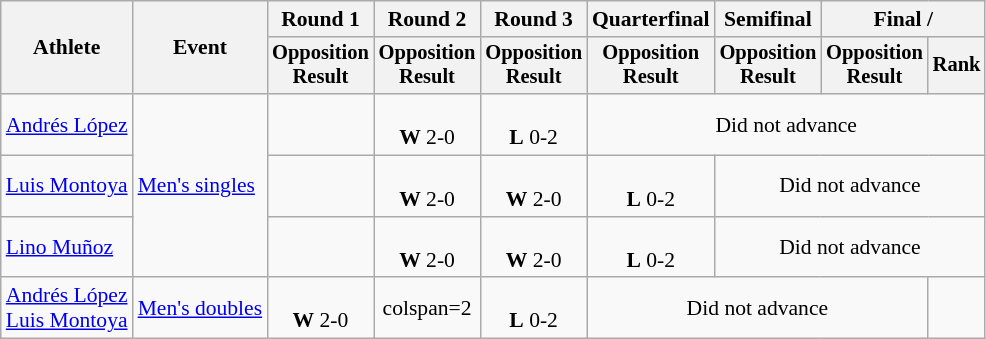<table class=wikitable style=font-size:90%;text-align:center>
<tr>
<th rowspan=2>Athlete</th>
<th rowspan=2>Event</th>
<th>Round 1</th>
<th>Round 2</th>
<th>Round 3</th>
<th>Quarterfinal</th>
<th>Semifinal</th>
<th colspan=2>Final / </th>
</tr>
<tr style=font-size:95%>
<th>Opposition<br>Result</th>
<th>Opposition<br>Result</th>
<th>Opposition<br>Result</th>
<th>Opposition<br>Result</th>
<th>Opposition<br>Result</th>
<th>Opposition<br>Result</th>
<th>Rank</th>
</tr>
<tr>
<td align=left><a href='#'>Andrés López</a></td>
<td align=left rowspan=3><a href='#'>Men's singles</a></td>
<td></td>
<td><br><strong>W</strong> 2-0</td>
<td><br><strong>L</strong> 0-2</td>
<td colspan=4>Did not advance</td>
</tr>
<tr>
<td align=left><a href='#'>Luis Montoya</a></td>
<td></td>
<td><br><strong>W</strong> 2-0</td>
<td><br><strong>W</strong> 2-0</td>
<td><br><strong>L</strong> 0-2</td>
<td colspan=3>Did not advance</td>
</tr>
<tr>
<td align=left><a href='#'>Lino Muñoz</a></td>
<td></td>
<td><br><strong>W</strong> 2-0</td>
<td><br><strong>W</strong> 2-0</td>
<td><br><strong>L</strong> 0-2</td>
<td colspan=3>Did not advance</td>
</tr>
<tr>
<td align=left><a href='#'>Andrés López</a><br><a href='#'>Luis Montoya</a></td>
<td align=left><a href='#'>Men's doubles</a></td>
<td><br><strong>W</strong> 2-0</td>
<td>colspan=2 </td>
<td><br><strong>L</strong> 0-2</td>
<td colspan=3>Did not advance</td>
</tr>
</table>
